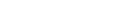<table style="width100%; text-align:center; font-weight:bold;">
<tr style="color:white;">
<td style="background:">71</td>
<td style="background:">15</td>
<td style="background:">15</td>
<td style="background:">2</td>
<td style="background:">1</td>
</tr>
<tr>
<td></td>
<td></td>
<td></td>
<td></td>
<td></td>
<td></td>
</tr>
</table>
